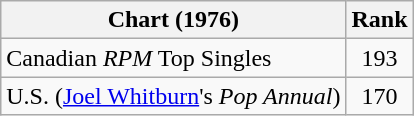<table class="wikitable">
<tr>
<th align="left">Chart (1976)</th>
<th style="text-align:center;">Rank</th>
</tr>
<tr>
<td>Canadian <em>RPM</em> Top Singles </td>
<td style="text-align:center;">193</td>
</tr>
<tr>
<td>U.S. (<a href='#'>Joel Whitburn</a>'s <em>Pop Annual</em>)</td>
<td style="text-align:center;">170</td>
</tr>
</table>
